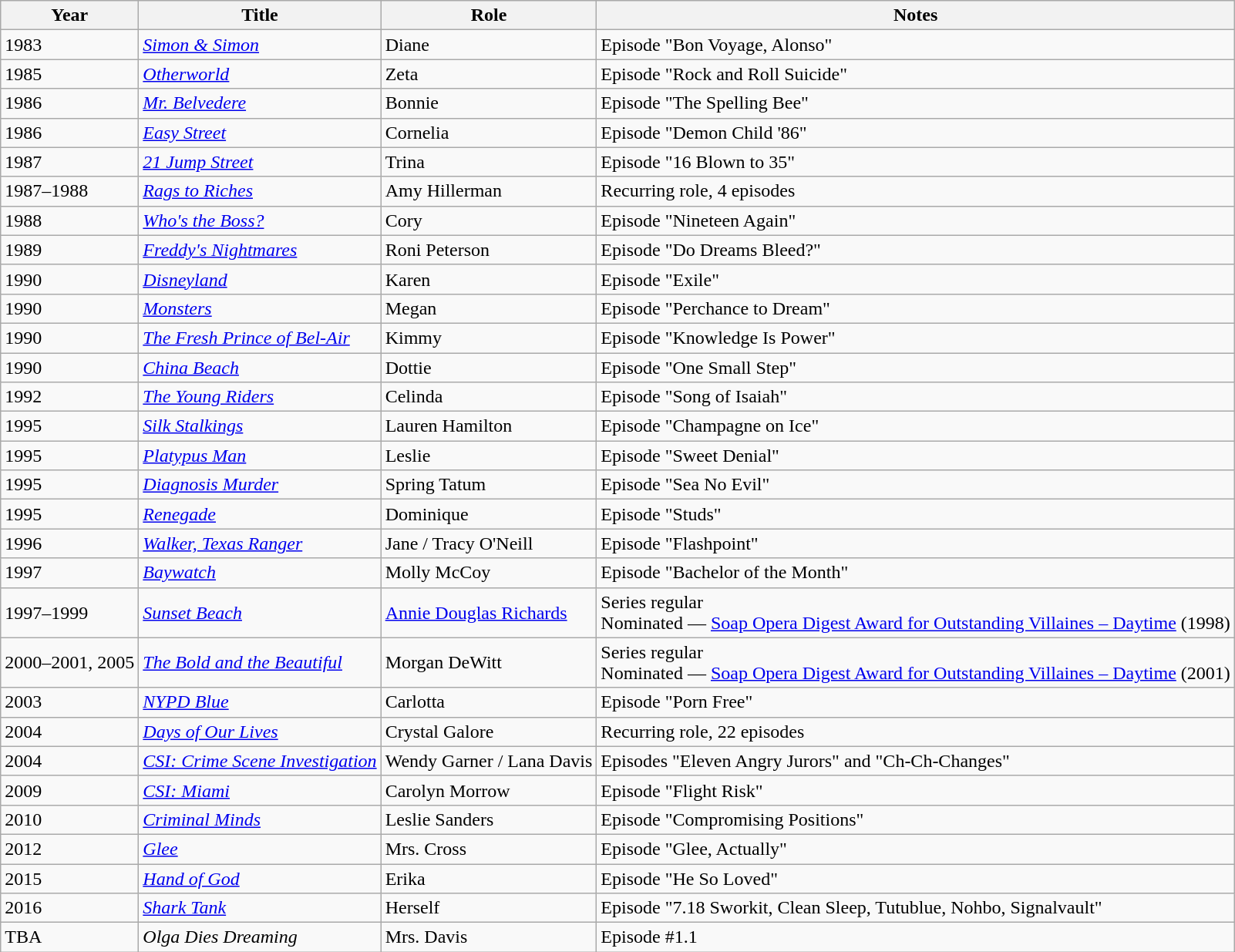<table class="wikitable sortable">
<tr>
<th>Year</th>
<th>Title</th>
<th>Role</th>
<th>Notes</th>
</tr>
<tr>
<td>1983</td>
<td><em><a href='#'>Simon & Simon</a> </em></td>
<td>Diane</td>
<td>Episode "Bon Voyage, Alonso"</td>
</tr>
<tr>
<td>1985</td>
<td><em> <a href='#'>Otherworld</a></em></td>
<td>Zeta</td>
<td>Episode "Rock and Roll Suicide"</td>
</tr>
<tr>
<td>1986</td>
<td><em><a href='#'>Mr. Belvedere</a> </em></td>
<td>Bonnie</td>
<td>Episode "The Spelling Bee"</td>
</tr>
<tr>
<td>1986</td>
<td><em><a href='#'>Easy Street</a> </em></td>
<td>Cornelia</td>
<td>Episode "Demon Child '86"</td>
</tr>
<tr>
<td>1987</td>
<td><em> <a href='#'>21 Jump Street</a></em></td>
<td>Trina</td>
<td>Episode "16 Blown to 35"</td>
</tr>
<tr>
<td>1987–1988</td>
<td><em><a href='#'>Rags to Riches</a> </em></td>
<td>Amy Hillerman</td>
<td>Recurring role, 4 episodes</td>
</tr>
<tr>
<td>1988</td>
<td><em><a href='#'>Who's the Boss?</a> </em></td>
<td>Cory</td>
<td>Episode "Nineteen Again"</td>
</tr>
<tr>
<td>1989</td>
<td><em> <a href='#'>Freddy's Nightmares</a></em></td>
<td>Roni Peterson</td>
<td>Episode "Do Dreams Bleed?"</td>
</tr>
<tr>
<td>1990</td>
<td><em><a href='#'>Disneyland</a> </em></td>
<td>Karen</td>
<td>Episode "Exile"</td>
</tr>
<tr>
<td>1990</td>
<td><em><a href='#'>Monsters</a> </em></td>
<td>Megan</td>
<td>Episode "Perchance to Dream"</td>
</tr>
<tr>
<td>1990</td>
<td><em><a href='#'>The Fresh Prince of Bel-Air</a> </em></td>
<td>Kimmy</td>
<td>Episode "Knowledge Is Power"</td>
</tr>
<tr>
<td>1990</td>
<td><em><a href='#'>China Beach</a></em></td>
<td>Dottie</td>
<td>Episode "One Small Step"</td>
</tr>
<tr>
<td>1992</td>
<td><em> <a href='#'>The Young Riders</a></em></td>
<td>Celinda</td>
<td>Episode "Song of Isaiah"</td>
</tr>
<tr>
<td>1995</td>
<td><em><a href='#'>Silk Stalkings</a> </em></td>
<td>Lauren Hamilton</td>
<td>Episode "Champagne on Ice"</td>
</tr>
<tr>
<td>1995</td>
<td><em> <a href='#'>Platypus Man</a></em></td>
<td>Leslie</td>
<td>Episode "Sweet Denial"</td>
</tr>
<tr>
<td>1995</td>
<td><em><a href='#'>Diagnosis Murder</a> </em></td>
<td>Spring Tatum</td>
<td>Episode "Sea No Evil"</td>
</tr>
<tr>
<td>1995</td>
<td><em><a href='#'>Renegade</a> </em></td>
<td>Dominique</td>
<td>Episode "Studs"</td>
</tr>
<tr>
<td>1996</td>
<td><em><a href='#'>Walker, Texas Ranger</a> </em></td>
<td>Jane / Tracy O'Neill</td>
<td>Episode "Flashpoint"</td>
</tr>
<tr>
<td>1997</td>
<td><em> <a href='#'>Baywatch</a></em></td>
<td>Molly McCoy</td>
<td>Episode "Bachelor of the Month"</td>
</tr>
<tr>
<td>1997–1999</td>
<td><em><a href='#'>Sunset Beach</a></em></td>
<td><a href='#'>Annie Douglas Richards</a></td>
<td>Series regular<br>Nominated — <a href='#'>Soap Opera Digest Award for Outstanding Villaines – Daytime</a> (1998)</td>
</tr>
<tr>
<td>2000–2001, 2005</td>
<td><em><a href='#'>The Bold and the Beautiful</a> </em></td>
<td>Morgan DeWitt</td>
<td>Series regular<br>Nominated — <a href='#'>Soap Opera Digest Award for Outstanding Villaines – Daytime</a> (2001)</td>
</tr>
<tr>
<td>2003</td>
<td><em><a href='#'>NYPD Blue</a> </em></td>
<td>Carlotta</td>
<td>Episode "Porn Free"</td>
</tr>
<tr>
<td>2004</td>
<td><em> <a href='#'>Days of Our Lives</a></em></td>
<td>Crystal Galore</td>
<td>Recurring role, 22 episodes</td>
</tr>
<tr>
<td>2004</td>
<td><em><a href='#'>CSI: Crime Scene Investigation</a> </em></td>
<td>Wendy Garner / Lana Davis</td>
<td>Episodes "Eleven Angry Jurors" and "Ch-Ch-Changes"</td>
</tr>
<tr>
<td>2009</td>
<td><em> <a href='#'>CSI: Miami</a></em></td>
<td>Carolyn Morrow</td>
<td>Episode "Flight Risk"</td>
</tr>
<tr>
<td>2010</td>
<td><em><a href='#'>Criminal Minds</a> </em></td>
<td>Leslie Sanders</td>
<td>Episode "Compromising Positions"</td>
</tr>
<tr>
<td>2012</td>
<td><em><a href='#'>Glee</a> </em></td>
<td>Mrs. Cross</td>
<td>Episode "Glee, Actually"</td>
</tr>
<tr>
<td>2015</td>
<td><em><a href='#'>Hand of God</a> </em></td>
<td>Erika</td>
<td>Episode "He So Loved"</td>
</tr>
<tr>
<td>2016</td>
<td><em><a href='#'>Shark Tank</a> </em></td>
<td>Herself</td>
<td>Episode "7.18 Sworkit, Clean Sleep, Tutublue, Nohbo, Signalvault"</td>
</tr>
<tr>
<td>TBA</td>
<td><em>Olga Dies Dreaming</em></td>
<td>Mrs. Davis</td>
<td>Episode #1.1</td>
</tr>
</table>
